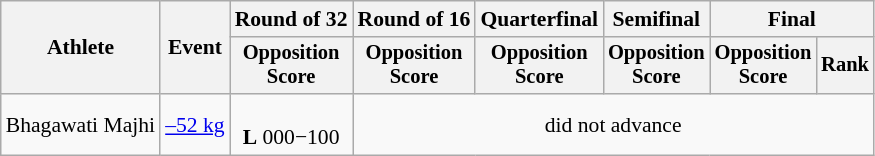<table class=wikitable style=font-size:90%;text-align:center>
<tr>
<th rowspan=2>Athlete</th>
<th rowspan=2>Event</th>
<th>Round of 32</th>
<th>Round of 16</th>
<th>Quarterfinal</th>
<th>Semifinal</th>
<th colspan=2>Final</th>
</tr>
<tr style=font-size:95%>
<th>Opposition<br>Score</th>
<th>Opposition<br>Score</th>
<th>Opposition<br>Score</th>
<th>Opposition<br>Score</th>
<th>Opposition<br>Score</th>
<th>Rank</th>
</tr>
<tr>
<td align=left>Bhagawati Majhi</td>
<td align=left><a href='#'>–52 kg</a></td>
<td><br><strong>L</strong> 000−100</td>
<td colspan=5>did not advance</td>
</tr>
</table>
